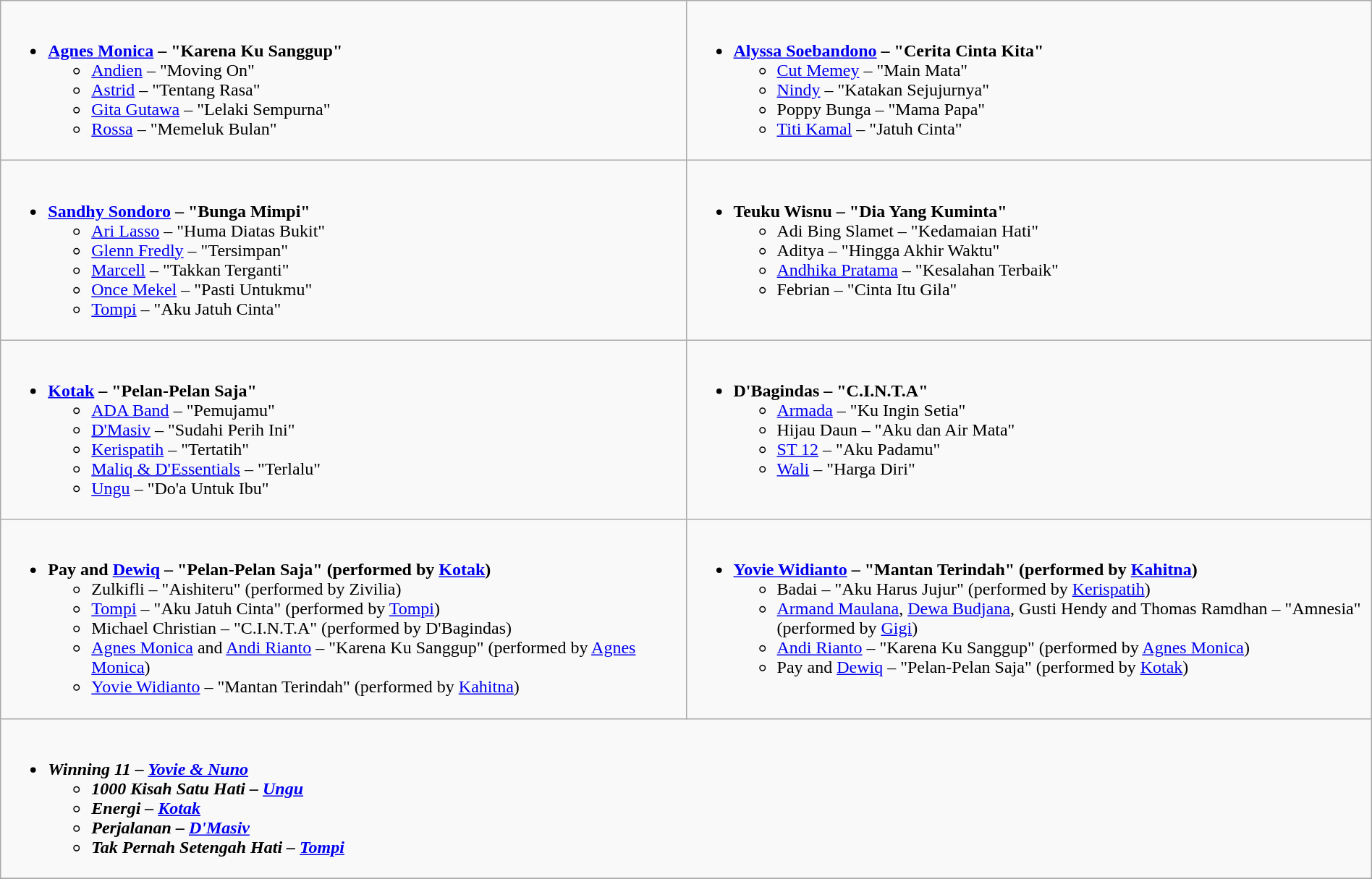<table class=wikitable style="width:100%;">
<tr>
<td valign="top" width="50%"><br><ul><li><strong><a href='#'>Agnes Monica</a> – "Karena Ku Sanggup"</strong><ul><li><a href='#'>Andien</a> – "Moving On"</li><li><a href='#'>Astrid</a> – "Tentang Rasa"</li><li><a href='#'>Gita Gutawa</a> – "Lelaki Sempurna"</li><li><a href='#'>Rossa</a> – "Memeluk Bulan"</li></ul></li></ul></td>
<td valign="top" width="50%"><br><ul><li><strong><a href='#'>Alyssa Soebandono</a> – "Cerita Cinta Kita"</strong><ul><li><a href='#'>Cut Memey</a> – "Main Mata"</li><li><a href='#'>Nindy</a> – "Katakan Sejujurnya"</li><li>Poppy Bunga – "Mama Papa"</li><li><a href='#'>Titi Kamal</a> – "Jatuh Cinta"</li></ul></li></ul></td>
</tr>
<tr>
<td valign="top" width="50%"><br><ul><li><strong><a href='#'>Sandhy Sondoro</a> – "Bunga Mimpi"</strong><ul><li><a href='#'>Ari Lasso</a> – "Huma Diatas Bukit"</li><li><a href='#'>Glenn Fredly</a> – "Tersimpan"</li><li><a href='#'>Marcell</a> – "Takkan Terganti"</li><li><a href='#'>Once Mekel</a> – "Pasti Untukmu"</li><li><a href='#'>Tompi</a> – "Aku Jatuh Cinta"</li></ul></li></ul></td>
<td valign="top" width="50%"><br><ul><li><strong>Teuku Wisnu – "Dia Yang Kuminta"</strong><ul><li>Adi Bing Slamet – "Kedamaian Hati"</li><li>Aditya – "Hingga Akhir Waktu"</li><li><a href='#'>Andhika Pratama</a> – "Kesalahan Terbaik"</li><li>Febrian – "Cinta Itu Gila"</li></ul></li></ul></td>
</tr>
<tr>
<td valign="top" width="50%"><br><ul><li><strong><a href='#'>Kotak</a> – "Pelan-Pelan Saja"</strong><ul><li><a href='#'>ADA Band</a> – "Pemujamu"</li><li><a href='#'>D'Masiv</a> – "Sudahi Perih Ini"</li><li><a href='#'>Kerispatih</a> – "Tertatih"</li><li><a href='#'>Maliq & D'Essentials</a> – "Terlalu"</li><li><a href='#'>Ungu</a> – "Do'a Untuk Ibu"</li></ul></li></ul></td>
<td valign="top" width="50%"><br><ul><li><strong>D'Bagindas – "C.I.N.T.A"</strong><ul><li><a href='#'>Armada</a> – "Ku Ingin Setia"</li><li>Hijau Daun – "Aku dan Air Mata"</li><li><a href='#'>ST 12</a> – "Aku Padamu"</li><li><a href='#'>Wali</a> – "Harga Diri"</li></ul></li></ul></td>
</tr>
<tr>
<td valign="top" width="50%"><br><ul><li><strong>Pay and <a href='#'>Dewiq</a> – "Pelan-Pelan Saja" (performed by <a href='#'>Kotak</a>)</strong><ul><li>Zulkifli – "Aishiteru" (performed by Zivilia)</li><li><a href='#'>Tompi</a> – "Aku Jatuh Cinta" (performed by <a href='#'>Tompi</a>)</li><li>Michael Christian – "C.I.N.T.A" (performed by D'Bagindas)</li><li><a href='#'>Agnes Monica</a> and <a href='#'>Andi Rianto</a> – "Karena Ku Sanggup" (performed by <a href='#'>Agnes Monica</a>)</li><li><a href='#'>Yovie Widianto</a> – "Mantan Terindah" (performed by <a href='#'>Kahitna</a>)</li></ul></li></ul></td>
<td valign="top" width="50%"><br><ul><li><strong><a href='#'>Yovie Widianto</a> – "Mantan Terindah" (performed by <a href='#'>Kahitna</a>)</strong><ul><li>Badai – "Aku Harus Jujur" (performed by <a href='#'>Kerispatih</a>)</li><li><a href='#'>Armand Maulana</a>, <a href='#'>Dewa Budjana</a>, Gusti Hendy and Thomas Ramdhan – "Amnesia" (performed by <a href='#'>Gigi</a>)</li><li><a href='#'>Andi Rianto</a> – "Karena Ku Sanggup" (performed by <a href='#'>Agnes Monica</a>)</li><li>Pay and <a href='#'>Dewiq</a> – "Pelan-Pelan Saja" (performed by <a href='#'>Kotak</a>)</li></ul></li></ul></td>
</tr>
<tr>
<td colspan= "2" valign="top" width="50%"><br><ul><li><strong><em>Winning 11<em> – <a href='#'>Yovie & Nuno</a><strong><ul><li></em>1000 Kisah Satu Hati<em> – <a href='#'>Ungu</a></li><li></em>Energi<em> – <a href='#'>Kotak</a></li><li></em>Perjalanan<em> – <a href='#'>D'Masiv</a></li><li></em>Tak Pernah Setengah Hati<em> – <a href='#'>Tompi</a></li></ul></li></ul></td>
</tr>
<tr>
</tr>
</table>
